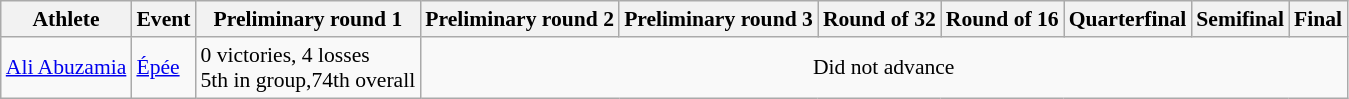<table class=wikitable style="font-size:90%">
<tr>
<th>Athlete</th>
<th>Event</th>
<th>Preliminary round 1</th>
<th>Preliminary round 2</th>
<th>Preliminary round 3</th>
<th>Round of 32</th>
<th>Round of 16</th>
<th>Quarterfinal</th>
<th>Semifinal</th>
<th>Final</th>
</tr>
<tr>
<td><a href='#'>Ali Abuzamia</a></td>
<td><a href='#'>Épée</a></td>
<td>0 victories, 4 losses<br>5th in group,74th overall</td>
<td align=center colspan=9>Did not advance</td>
</tr>
</table>
